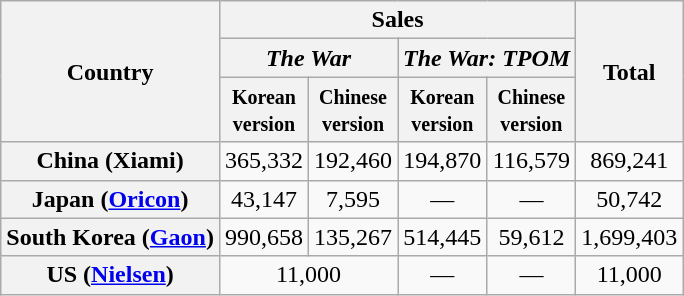<table class="wikitable sortable plainrowheaders" style="text-align:center;">
<tr>
<th rowspan="3">Country</th>
<th colspan="4">Sales</th>
<th rowspan="3">Total</th>
</tr>
<tr>
<th colspan="2"><em>The War</em></th>
<th colspan="2"><em>The War: TPOM</em></th>
</tr>
<tr>
<th><small>Korean<br>version</small></th>
<th><small>Chinese<br>version</small></th>
<th><small>Korean<br>version</small></th>
<th><small>Chinese<br>version</small></th>
</tr>
<tr>
<th scope="row">China (Xiami)</th>
<td>365,332</td>
<td>192,460</td>
<td>194,870</td>
<td>116,579</td>
<td>869,241</td>
</tr>
<tr>
<th scope="row">Japan (<a href='#'>Oricon</a>)</th>
<td>43,147</td>
<td>7,595</td>
<td>—</td>
<td>—</td>
<td>50,742</td>
</tr>
<tr>
<th scope="row">South Korea (<a href='#'>Gaon</a>)</th>
<td>990,658</td>
<td>135,267</td>
<td>514,445</td>
<td>59,612 </td>
<td>1,699,403</td>
</tr>
<tr>
<th scope=row>US (<a href='#'>Nielsen</a>)</th>
<td colspan="2">11,000</td>
<td>—</td>
<td>—</td>
<td>11,000</td>
</tr>
</table>
